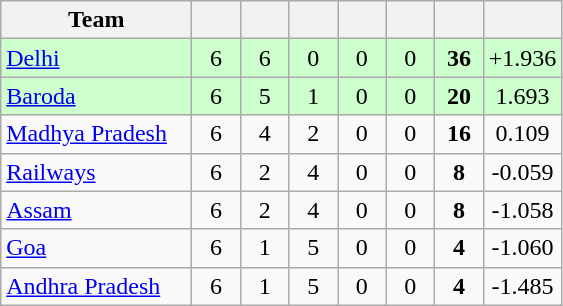<table class="wikitable" style="text-align:center">
<tr>
<th style="width:120px">Team</th>
<th style="width:25px"></th>
<th style="width:25px"></th>
<th style="width:25px"></th>
<th style="width:25px"></th>
<th style="width:25px"></th>
<th style="width:25px"></th>
<th style="width:40px"></th>
</tr>
<tr style="background:#cfc;">
<td style="text-align:left"><a href='#'>Delhi</a></td>
<td>6</td>
<td>6</td>
<td>0</td>
<td>0</td>
<td>0</td>
<td><strong>36</strong></td>
<td>+1.936</td>
</tr>
<tr style="background:#cfc;">
<td style="text-align:left"><a href='#'>Baroda</a></td>
<td>6</td>
<td>5</td>
<td>1</td>
<td>0</td>
<td>0</td>
<td><strong>20</strong></td>
<td>1.693</td>
</tr>
<tr>
<td style="text-align:left;"><a href='#'>Madhya Pradesh</a></td>
<td>6</td>
<td>4</td>
<td>2</td>
<td>0</td>
<td>0</td>
<td><strong>16</strong></td>
<td>0.109</td>
</tr>
<tr>
<td style="text-align:left"><a href='#'>Railways</a></td>
<td>6</td>
<td>2</td>
<td>4</td>
<td>0</td>
<td>0</td>
<td><strong>8</strong></td>
<td>-0.059</td>
</tr>
<tr>
<td style="text-align:left"><a href='#'>Assam</a></td>
<td>6</td>
<td>2</td>
<td>4</td>
<td>0</td>
<td>0</td>
<td><strong>8</strong></td>
<td>-1.058</td>
</tr>
<tr>
<td style="text-align:left"><a href='#'>Goa</a></td>
<td>6</td>
<td>1</td>
<td>5</td>
<td>0</td>
<td>0</td>
<td><strong>4</strong></td>
<td>-1.060</td>
</tr>
<tr>
<td style="text-align:left"><a href='#'>Andhra Pradesh</a></td>
<td>6</td>
<td>1</td>
<td>5</td>
<td>0</td>
<td>0</td>
<td><strong>4</strong></td>
<td>-1.485</td>
</tr>
</table>
